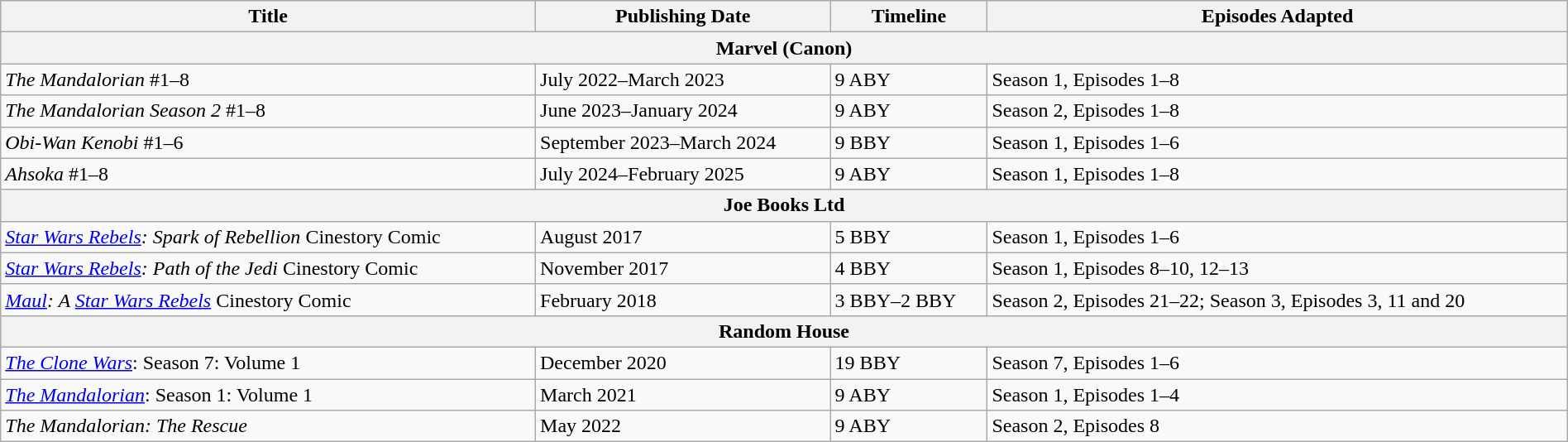<table class="wikitable" width="100%">
<tr>
<th>Title</th>
<th>Publishing Date</th>
<th>Timeline</th>
<th>Episodes Adapted</th>
</tr>
<tr>
<th colspan="4">Marvel (Canon)</th>
</tr>
<tr>
<td><em>The Mandalorian</em> #1–8</td>
<td>July 2022–March 2023</td>
<td>9 ABY</td>
<td>Season 1, Episodes 1–8</td>
</tr>
<tr>
<td><em>The Mandalorian Season 2</em> #1–8</td>
<td>June 2023–January 2024</td>
<td>9 ABY</td>
<td>Season 2, Episodes 1–8</td>
</tr>
<tr>
<td><em>Obi-Wan Kenobi</em> #1–6</td>
<td>September 2023–March 2024</td>
<td>9 BBY</td>
<td>Season 1, Episodes 1–6</td>
</tr>
<tr>
<td><em>Ahsoka</em> #1–8</td>
<td>July 2024–February 2025</td>
<td>9 ABY</td>
<td>Season 1, Episodes 1–8</td>
</tr>
<tr>
<th colspan="4">Joe Books Ltd</th>
</tr>
<tr>
<td><em><a href='#'>Star Wars Rebels</a>: Spark of Rebellion</em> Cinestory Comic</td>
<td>August 2017</td>
<td>5 BBY</td>
<td>Season 1, Episodes 1–6</td>
</tr>
<tr>
<td><em><a href='#'>Star Wars Rebels</a>: Path of the Jedi</em> Cinestory Comic</td>
<td>November 2017</td>
<td>4 BBY</td>
<td>Season 1, Episodes 8–10, 12–13</td>
</tr>
<tr>
<td><em><a href='#'>Maul</a>: A <a href='#'>Star Wars Rebels</a></em> Cinestory Comic</td>
<td>February 2018</td>
<td>3 BBY–2 BBY</td>
<td>Season 2, Episodes 21–22; Season 3, Episodes 3, 11 and 20</td>
</tr>
<tr>
<th colspan="4">Random House</th>
</tr>
<tr>
<td><em><a href='#'>The Clone Wars</a></em>: Season 7: Volume 1</td>
<td>December 2020</td>
<td>19 BBY</td>
<td>Season 7, Episodes 1–6</td>
</tr>
<tr>
<td><em><a href='#'>The Mandalorian</a></em>: Season 1: Volume 1</td>
<td>March 2021</td>
<td>9 ABY</td>
<td>Season 1, Episodes 1–4</td>
</tr>
<tr>
<td><em>The Mandalorian: The Rescue</em></td>
<td>May 2022</td>
<td>9 ABY</td>
<td>Season 2, Episodes 8</td>
</tr>
</table>
